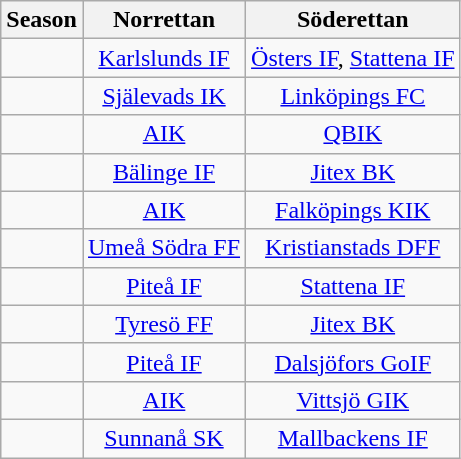<table class="wikitable sortable plainrowheaders" style="text-align: center;">
<tr>
<th>Season</th>
<th>Norrettan</th>
<th>Söderettan</th>
</tr>
<tr>
<td></td>
<td><a href='#'>Karlslunds IF</a></td>
<td><a href='#'>Östers IF</a>, <a href='#'>Stattena IF</a></td>
</tr>
<tr>
<td></td>
<td><a href='#'>Själevads IK</a></td>
<td><a href='#'>Linköpings FC</a></td>
</tr>
<tr>
<td></td>
<td><a href='#'>AIK</a></td>
<td><a href='#'>QBIK</a></td>
</tr>
<tr>
<td></td>
<td><a href='#'>Bälinge IF</a></td>
<td><a href='#'>Jitex BK</a></td>
</tr>
<tr>
<td></td>
<td><a href='#'>AIK</a></td>
<td><a href='#'>Falköpings KIK</a></td>
</tr>
<tr>
<td></td>
<td><a href='#'>Umeå Södra FF</a></td>
<td><a href='#'>Kristianstads DFF</a></td>
</tr>
<tr>
<td></td>
<td><a href='#'>Piteå IF</a></td>
<td><a href='#'>Stattena IF</a></td>
</tr>
<tr>
<td></td>
<td><a href='#'>Tyresö FF</a></td>
<td><a href='#'>Jitex BK</a></td>
</tr>
<tr>
<td></td>
<td><a href='#'>Piteå IF</a></td>
<td><a href='#'>Dalsjöfors GoIF</a></td>
</tr>
<tr>
<td></td>
<td><a href='#'>AIK</a></td>
<td><a href='#'>Vittsjö GIK</a></td>
</tr>
<tr>
<td></td>
<td><a href='#'>Sunnanå SK</a></td>
<td><a href='#'>Mallbackens IF</a></td>
</tr>
</table>
